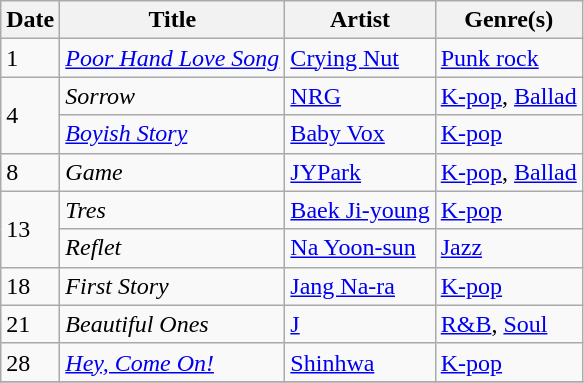<table class="wikitable" style="text-align: left;">
<tr>
<th>Date</th>
<th>Title</th>
<th>Artist</th>
<th>Genre(s)</th>
</tr>
<tr>
<td>1</td>
<td><em><a href='#'>Poor Hand Love Song</a></em></td>
<td><a href='#'>Crying Nut</a></td>
<td><a href='#'>Punk rock</a></td>
</tr>
<tr>
<td rowspan="2">4</td>
<td><em>Sorrow</em></td>
<td><a href='#'>NRG</a></td>
<td><a href='#'>K-pop</a>, <a href='#'>Ballad</a></td>
</tr>
<tr>
<td><em><a href='#'>Boyish Story</a></em></td>
<td><a href='#'>Baby Vox</a></td>
<td><a href='#'>K-pop</a></td>
</tr>
<tr>
<td>8</td>
<td><em>Game</em></td>
<td><a href='#'>JYPark</a></td>
<td><a href='#'>K-pop</a>, <a href='#'>Ballad</a></td>
</tr>
<tr>
<td rowspan="2">13</td>
<td><em>Tres</em></td>
<td><a href='#'>Baek Ji-young</a></td>
<td><a href='#'>K-pop</a></td>
</tr>
<tr>
<td><em>Reflet</em></td>
<td><a href='#'>Na Yoon-sun</a></td>
<td><a href='#'>Jazz</a></td>
</tr>
<tr>
<td>18</td>
<td><em>First Story</em></td>
<td><a href='#'>Jang Na-ra</a></td>
<td><a href='#'>K-pop</a></td>
</tr>
<tr>
<td>21</td>
<td><em>Beautiful Ones</em></td>
<td><a href='#'>J</a></td>
<td><a href='#'>R&B</a>, <a href='#'>Soul</a></td>
</tr>
<tr>
<td>28</td>
<td><em><a href='#'>Hey, Come On!</a></em></td>
<td><a href='#'>Shinhwa</a></td>
<td><a href='#'>K-pop</a></td>
</tr>
<tr>
</tr>
</table>
